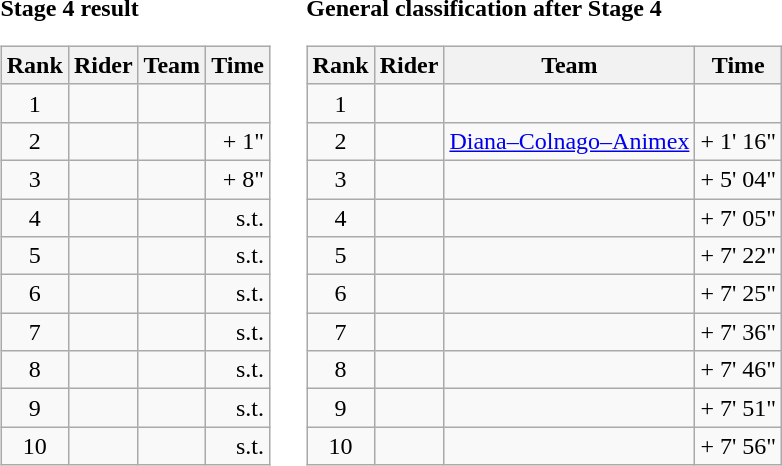<table>
<tr>
<td><strong>Stage 4 result</strong><br><table class="wikitable">
<tr>
<th scope="col">Rank</th>
<th scope="col">Rider</th>
<th scope="col">Team</th>
<th scope="col">Time</th>
</tr>
<tr>
<td style="text-align:center;">1</td>
<td></td>
<td></td>
<td style="text-align:right;"></td>
</tr>
<tr>
<td style="text-align:center;">2</td>
<td></td>
<td></td>
<td style="text-align:right;">+ 1"</td>
</tr>
<tr>
<td style="text-align:center;">3</td>
<td></td>
<td></td>
<td style="text-align:right;">+ 8"</td>
</tr>
<tr>
<td style="text-align:center;">4</td>
<td></td>
<td></td>
<td style="text-align:right;">s.t.</td>
</tr>
<tr>
<td style="text-align:center;">5</td>
<td></td>
<td></td>
<td style="text-align:right;">s.t.</td>
</tr>
<tr>
<td style="text-align:center;">6</td>
<td></td>
<td></td>
<td style="text-align:right;">s.t.</td>
</tr>
<tr>
<td style="text-align:center;">7</td>
<td></td>
<td></td>
<td style="text-align:right;">s.t.</td>
</tr>
<tr>
<td style="text-align:center;">8</td>
<td></td>
<td></td>
<td style="text-align:right;">s.t.</td>
</tr>
<tr>
<td style="text-align:center;">9</td>
<td></td>
<td></td>
<td style="text-align:right;">s.t.</td>
</tr>
<tr>
<td style="text-align:center;">10</td>
<td></td>
<td></td>
<td style="text-align:right;">s.t.</td>
</tr>
</table>
</td>
<td></td>
<td><strong>General classification after Stage 4</strong><br><table class="wikitable">
<tr>
<th scope="col">Rank</th>
<th scope="col">Rider</th>
<th scope="col">Team</th>
<th scope="col">Time</th>
</tr>
<tr>
<td style="text-align:center;">1</td>
<td></td>
<td></td>
<td style="text-align:right;"></td>
</tr>
<tr>
<td style="text-align:center;">2</td>
<td></td>
<td><a href='#'>Diana–Colnago–Animex</a></td>
<td style="text-align:right;">+ 1' 16"</td>
</tr>
<tr>
<td style="text-align:center;">3</td>
<td></td>
<td></td>
<td style="text-align:right;">+ 5' 04"</td>
</tr>
<tr>
<td style="text-align:center;">4</td>
<td></td>
<td></td>
<td style="text-align:right;">+ 7' 05"</td>
</tr>
<tr>
<td style="text-align:center;">5</td>
<td></td>
<td></td>
<td style="text-align:right;">+ 7' 22"</td>
</tr>
<tr>
<td style="text-align:center;">6</td>
<td></td>
<td></td>
<td style="text-align:right;">+ 7' 25"</td>
</tr>
<tr>
<td style="text-align:center;">7</td>
<td></td>
<td></td>
<td style="text-align:right;">+ 7' 36"</td>
</tr>
<tr>
<td style="text-align:center;">8</td>
<td></td>
<td></td>
<td style="text-align:right;">+ 7' 46"</td>
</tr>
<tr>
<td style="text-align:center;">9</td>
<td></td>
<td></td>
<td style="text-align:right;">+ 7' 51"</td>
</tr>
<tr>
<td style="text-align:center;">10</td>
<td></td>
<td></td>
<td style="text-align:right;">+ 7' 56"</td>
</tr>
</table>
</td>
</tr>
</table>
